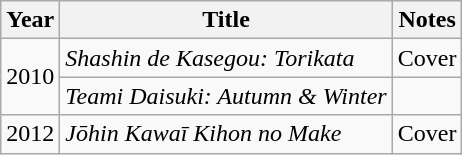<table class="wikitable">
<tr>
<th>Year</th>
<th>Title</th>
<th>Notes</th>
</tr>
<tr>
<td rowspan="2">2010</td>
<td><em>Shashin de Kasegou: Torikata</em></td>
<td>Cover</td>
</tr>
<tr>
<td><em>Teami Daisuki: Autumn & Winter</em></td>
<td></td>
</tr>
<tr>
<td>2012</td>
<td><em>Jōhin Kawaī Kihon no Make</em></td>
<td>Cover</td>
</tr>
</table>
